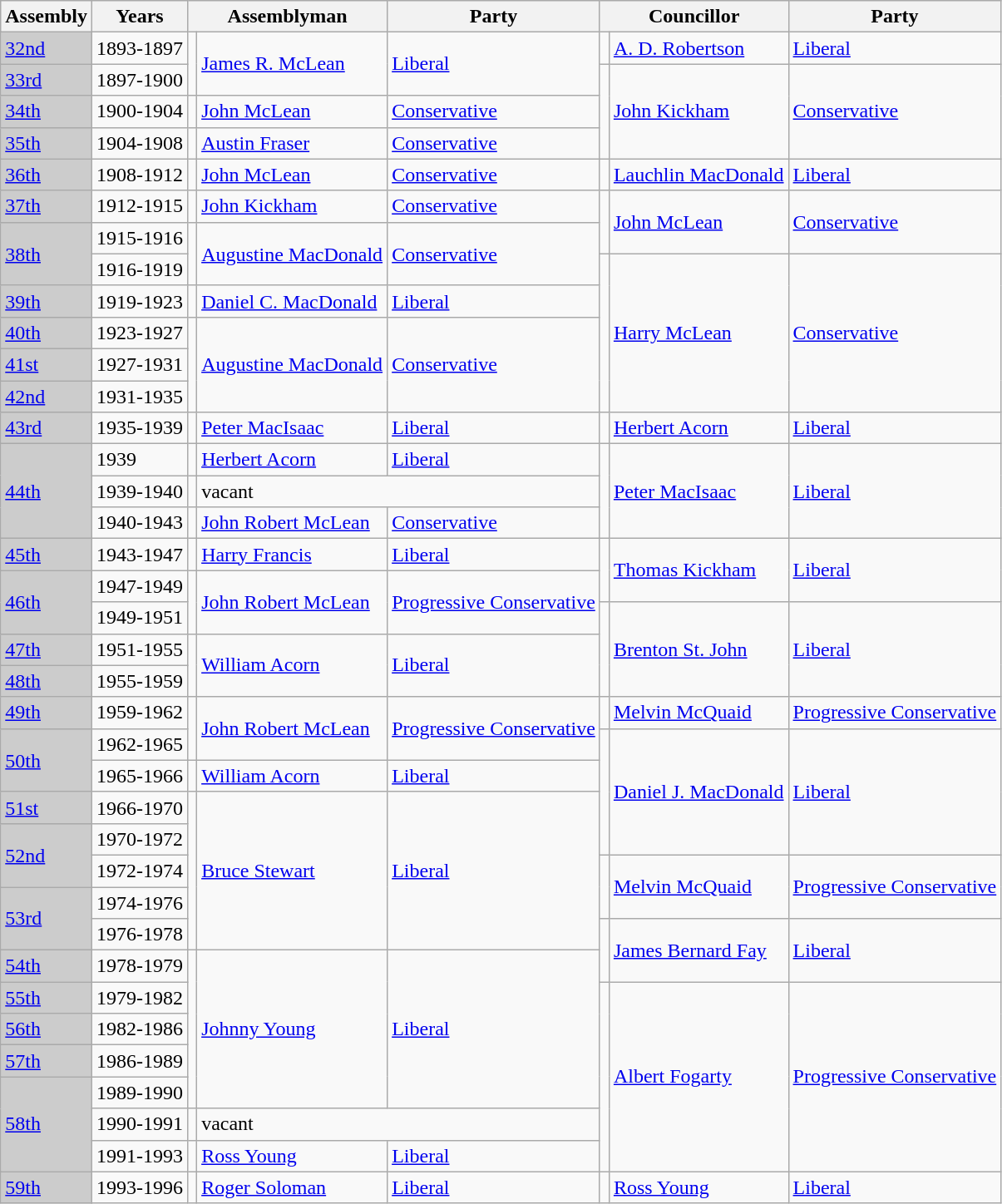<table class="wikitable">
<tr>
<th>Assembly</th>
<th>Years</th>
<th colspan="2">Assemblyman</th>
<th>Party</th>
<th colspan="2">Councillor</th>
<th>Party</th>
</tr>
<tr>
<td bgcolor="CCCCCC"><a href='#'>32nd</a></td>
<td>1893-1897</td>
<td rowspan="2" ></td>
<td rowspan="2"><a href='#'>James R. McLean</a></td>
<td rowspan="2"><a href='#'>Liberal</a></td>
<td></td>
<td><a href='#'>A. D. Robertson</a></td>
<td><a href='#'>Liberal</a></td>
</tr>
<tr>
<td bgcolor="CCCCCC"><a href='#'>33rd</a></td>
<td>1897-1900</td>
<td rowspan="3" ></td>
<td rowspan="3"><a href='#'>John Kickham</a></td>
<td rowspan="3"><a href='#'>Conservative</a></td>
</tr>
<tr>
<td bgcolor="CCCCCC"><a href='#'>34th</a></td>
<td>1900-1904</td>
<td></td>
<td><a href='#'>John McLean</a></td>
<td><a href='#'>Conservative</a></td>
</tr>
<tr>
<td bgcolor="CCCCCC"><a href='#'>35th</a></td>
<td>1904-1908</td>
<td></td>
<td><a href='#'>Austin Fraser</a></td>
<td><a href='#'>Conservative</a></td>
</tr>
<tr>
<td bgcolor="CCCCCC"><a href='#'>36th</a></td>
<td>1908-1912</td>
<td></td>
<td><a href='#'>John McLean</a></td>
<td><a href='#'>Conservative</a></td>
<td></td>
<td><a href='#'>Lauchlin MacDonald</a></td>
<td><a href='#'>Liberal</a></td>
</tr>
<tr>
<td bgcolor="CCCCCC"><a href='#'>37th</a></td>
<td>1912-1915</td>
<td></td>
<td><a href='#'>John Kickham</a></td>
<td><a href='#'>Conservative</a></td>
<td rowspan="2" ></td>
<td rowspan="2"><a href='#'>John McLean</a></td>
<td rowspan="2"><a href='#'>Conservative</a></td>
</tr>
<tr>
<td bgcolor="CCCCCC" rowspan="2"><a href='#'>38th</a></td>
<td>1915-1916</td>
<td rowspan="2" ></td>
<td rowspan="2"><a href='#'>Augustine MacDonald</a></td>
<td rowspan="2"><a href='#'>Conservative</a></td>
</tr>
<tr>
<td>1916-1919</td>
<td rowspan="5" ></td>
<td rowspan="5"><a href='#'>Harry McLean</a></td>
<td rowspan="5"><a href='#'>Conservative</a></td>
</tr>
<tr>
<td bgcolor="CCCCCC"><a href='#'>39th</a></td>
<td>1919-1923</td>
<td></td>
<td><a href='#'>Daniel C. MacDonald</a></td>
<td><a href='#'>Liberal</a></td>
</tr>
<tr>
<td bgcolor="CCCCCC"><a href='#'>40th</a></td>
<td>1923-1927</td>
<td rowspan="3" ></td>
<td rowspan="3"><a href='#'>Augustine MacDonald</a></td>
<td rowspan="3"><a href='#'>Conservative</a></td>
</tr>
<tr>
<td bgcolor="CCCCCC"><a href='#'>41st</a></td>
<td>1927-1931</td>
</tr>
<tr>
<td bgcolor="CCCCCC"><a href='#'>42nd</a></td>
<td>1931-1935</td>
</tr>
<tr>
<td bgcolor="CCCCCC"><a href='#'>43rd</a></td>
<td>1935-1939</td>
<td></td>
<td><a href='#'>Peter MacIsaac</a></td>
<td><a href='#'>Liberal</a></td>
<td></td>
<td><a href='#'>Herbert Acorn</a></td>
<td><a href='#'>Liberal</a></td>
</tr>
<tr>
<td bgcolor="CCCCCC" rowspan="3"><a href='#'>44th</a></td>
<td>1939</td>
<td></td>
<td><a href='#'>Herbert Acorn</a></td>
<td><a href='#'>Liberal</a></td>
<td rowspan="3" ></td>
<td rowspan="3"><a href='#'>Peter MacIsaac</a></td>
<td rowspan="3"><a href='#'>Liberal</a></td>
</tr>
<tr>
<td>1939-1940</td>
<td></td>
<td colspan="2">vacant</td>
</tr>
<tr>
<td>1940-1943</td>
<td></td>
<td><a href='#'>John Robert McLean</a></td>
<td><a href='#'>Conservative</a></td>
</tr>
<tr>
<td bgcolor="CCCCCC"><a href='#'>45th</a></td>
<td>1943-1947</td>
<td></td>
<td><a href='#'>Harry Francis</a></td>
<td><a href='#'>Liberal</a></td>
<td rowspan="2" ></td>
<td rowspan="2"><a href='#'>Thomas Kickham</a></td>
<td rowspan="2"><a href='#'>Liberal</a></td>
</tr>
<tr>
<td bgcolor="CCCCCC" rowspan="2"><a href='#'>46th</a></td>
<td>1947-1949</td>
<td rowspan="2" ></td>
<td rowspan="2"><a href='#'>John Robert McLean</a></td>
<td rowspan="2"><a href='#'>Progressive Conservative</a></td>
</tr>
<tr>
<td>1949-1951</td>
<td rowspan="3" ></td>
<td rowspan="3"><a href='#'>Brenton St. John</a></td>
<td rowspan="3"><a href='#'>Liberal</a></td>
</tr>
<tr>
<td bgcolor="CCCCCC"><a href='#'>47th</a></td>
<td>1951-1955</td>
<td rowspan="2" ></td>
<td rowspan="2"><a href='#'>William Acorn</a></td>
<td rowspan="2"><a href='#'>Liberal</a></td>
</tr>
<tr>
<td bgcolor="CCCCCC"><a href='#'>48th</a></td>
<td>1955-1959</td>
</tr>
<tr>
<td bgcolor="CCCCCC"><a href='#'>49th</a></td>
<td>1959-1962</td>
<td rowspan="2" ></td>
<td rowspan="2"><a href='#'>John Robert McLean</a></td>
<td rowspan="2"><a href='#'>Progressive Conservative</a></td>
<td></td>
<td><a href='#'>Melvin McQuaid</a></td>
<td><a href='#'>Progressive Conservative</a></td>
</tr>
<tr>
<td bgcolor="CCCCCC" rowspan="2"><a href='#'>50th</a></td>
<td>1962-1965</td>
<td rowspan="4" ></td>
<td rowspan="4"><a href='#'>Daniel J. MacDonald</a></td>
<td rowspan="4"><a href='#'>Liberal</a></td>
</tr>
<tr>
<td>1965-1966</td>
<td></td>
<td><a href='#'>William Acorn</a></td>
<td><a href='#'>Liberal</a></td>
</tr>
<tr>
<td bgcolor="CCCCCC"><a href='#'>51st</a></td>
<td>1966-1970</td>
<td rowspan="5" ></td>
<td rowspan="5"><a href='#'>Bruce Stewart</a></td>
<td rowspan="5"><a href='#'>Liberal</a></td>
</tr>
<tr>
<td bgcolor="CCCCCC" rowspan="2"><a href='#'>52nd</a></td>
<td>1970-1972</td>
</tr>
<tr>
<td>1972-1974</td>
<td rowspan="2" ></td>
<td rowspan="2"><a href='#'>Melvin McQuaid</a></td>
<td rowspan="2"><a href='#'>Progressive Conservative</a></td>
</tr>
<tr>
<td bgcolor="CCCCCC" rowspan="2"><a href='#'>53rd</a></td>
<td>1974-1976</td>
</tr>
<tr>
<td>1976-1978</td>
<td rowspan="2" ></td>
<td rowspan="2"><a href='#'>James Bernard Fay</a></td>
<td rowspan="2"><a href='#'>Liberal</a></td>
</tr>
<tr>
<td bgcolor="CCCCCC"><a href='#'>54th</a></td>
<td>1978-1979</td>
<td rowspan="5" ></td>
<td rowspan="5"><a href='#'>Johnny Young</a></td>
<td rowspan="5"><a href='#'>Liberal</a></td>
</tr>
<tr>
<td bgcolor="CCCCCC"><a href='#'>55th</a></td>
<td>1979-1982</td>
<td rowspan="6" ></td>
<td rowspan="6"><a href='#'>Albert Fogarty</a></td>
<td rowspan="6"><a href='#'>Progressive Conservative</a></td>
</tr>
<tr>
<td bgcolor="CCCCCC"><a href='#'>56th</a></td>
<td>1982-1986</td>
</tr>
<tr>
<td bgcolor="CCCCCC"><a href='#'>57th</a></td>
<td>1986-1989</td>
</tr>
<tr>
<td bgcolor="CCCCCC" rowspan="3"><a href='#'>58th</a></td>
<td>1989-1990</td>
</tr>
<tr>
<td>1990-1991</td>
<td></td>
<td colspan="2">vacant</td>
</tr>
<tr>
<td>1991-1993</td>
<td></td>
<td><a href='#'>Ross Young</a></td>
<td><a href='#'>Liberal</a></td>
</tr>
<tr>
<td bgcolor="CCCCCC"><a href='#'>59th</a></td>
<td>1993-1996</td>
<td></td>
<td><a href='#'>Roger Soloman</a></td>
<td><a href='#'>Liberal</a></td>
<td></td>
<td><a href='#'>Ross Young</a></td>
<td><a href='#'>Liberal</a></td>
</tr>
</table>
